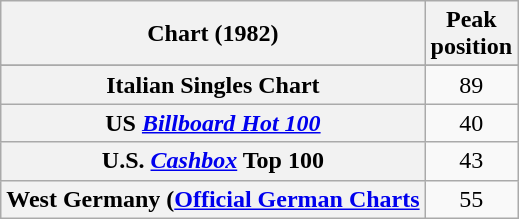<table class="wikitable sortable plainrowheaders" style="text-align:center">
<tr>
<th>Chart (1982)</th>
<th>Peak<br>position</th>
</tr>
<tr>
</tr>
<tr>
<th scope="row">Italian Singles Chart</th>
<td style="text-align:center;">89</td>
</tr>
<tr>
<th scope="row">US <em><a href='#'>Billboard Hot 100</a></em></th>
<td align="center">40</td>
</tr>
<tr>
<th scope="row">U.S. <em><a href='#'>Cashbox</a></em> Top 100</th>
<td style="text-align:center;">43</td>
</tr>
<tr>
<th scope="row">West Germany (<a href='#'>Official German Charts</a></th>
<td style="text-align:center;">55</td>
</tr>
</table>
